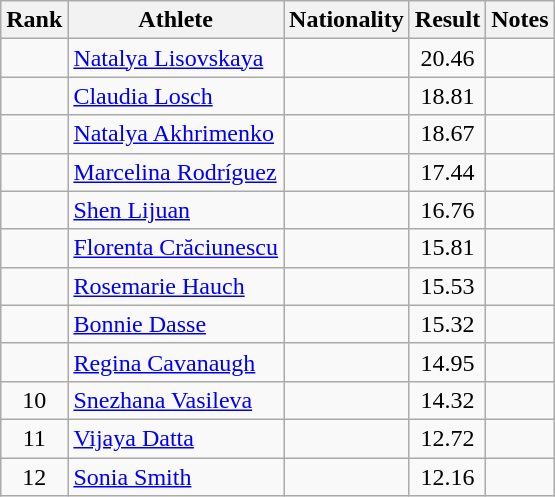<table class="wikitable sortable" style="text-align:center">
<tr>
<th>Rank</th>
<th>Athlete</th>
<th>Nationality</th>
<th>Result</th>
<th>Notes</th>
</tr>
<tr>
<td></td>
<td align=left><a href='#'>Natalya Lisovskaya</a></td>
<td align=left></td>
<td>20.46</td>
<td></td>
</tr>
<tr>
<td></td>
<td align=left><a href='#'>Claudia Losch</a></td>
<td align=left></td>
<td>18.81</td>
<td></td>
</tr>
<tr>
<td></td>
<td align=left><a href='#'>Natalya Akhrimenko</a></td>
<td align=left></td>
<td>18.67</td>
<td></td>
</tr>
<tr>
<td></td>
<td align=left><a href='#'>Marcelina Rodríguez</a></td>
<td align=left></td>
<td>17.44</td>
<td></td>
</tr>
<tr>
<td></td>
<td align=left><a href='#'>Shen Lijuan</a></td>
<td align=left></td>
<td>16.76</td>
<td></td>
</tr>
<tr>
<td></td>
<td align=left><a href='#'>Florenta Crăciunescu</a></td>
<td align=left></td>
<td>15.81</td>
<td></td>
</tr>
<tr>
<td></td>
<td align=left><a href='#'>Rosemarie Hauch</a></td>
<td align=left></td>
<td>15.53</td>
<td></td>
</tr>
<tr>
<td></td>
<td align=left><a href='#'>Bonnie Dasse</a></td>
<td align=left></td>
<td>15.32</td>
<td></td>
</tr>
<tr>
<td></td>
<td align=left><a href='#'>Regina Cavanaugh</a></td>
<td align=left></td>
<td>14.95</td>
<td></td>
</tr>
<tr>
<td>10</td>
<td align=left><a href='#'>Snezhana Vasileva</a></td>
<td align=left></td>
<td>14.32</td>
<td></td>
</tr>
<tr>
<td>11</td>
<td align=left><a href='#'>Vijaya Datta</a></td>
<td align=left></td>
<td>12.72</td>
<td></td>
</tr>
<tr>
<td>12</td>
<td align=left><a href='#'>Sonia Smith</a></td>
<td align=left></td>
<td>12.16</td>
<td></td>
</tr>
</table>
